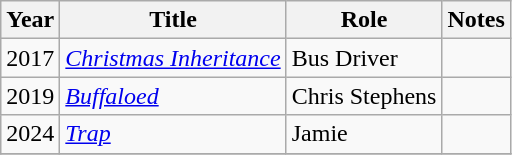<table class="wikitable sortable">
<tr>
<th>Year</th>
<th>Title</th>
<th>Role</th>
<th>Notes</th>
</tr>
<tr>
<td>2017</td>
<td><em><a href='#'>Christmas Inheritance</a></em></td>
<td>Bus Driver</td>
<td></td>
</tr>
<tr>
<td>2019</td>
<td><em><a href='#'>Buffaloed</a></em></td>
<td>Chris Stephens</td>
<td></td>
</tr>
<tr>
<td>2024</td>
<td><em><a href='#'>Trap</a></em></td>
<td>Jamie</td>
<td></td>
</tr>
<tr>
</tr>
</table>
